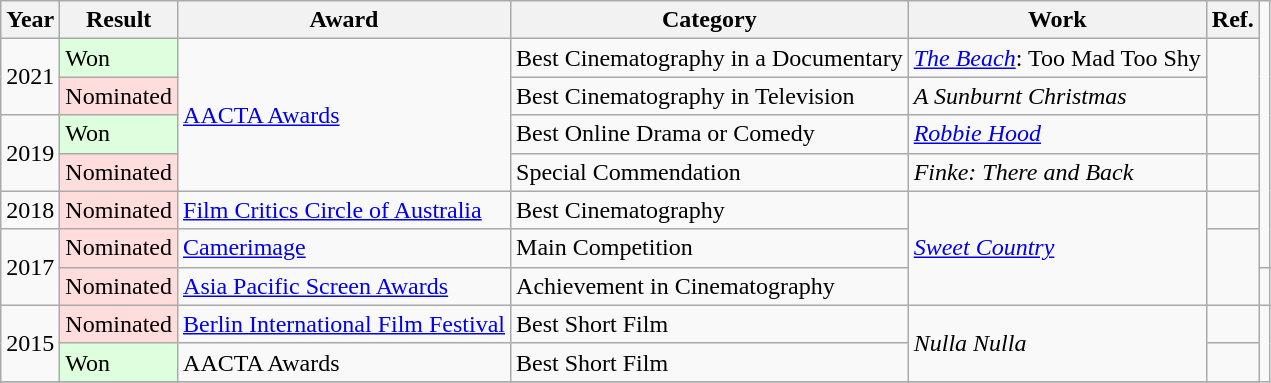<table class="wikitable">
<tr>
<th>Year</th>
<th>Result</th>
<th>Award</th>
<th>Category</th>
<th>Work</th>
<th>Ref.</th>
</tr>
<tr>
<td rowspan="2">2021</td>
<td style="background: #ddffdd">Won</td>
<td rowspan="4"><a href='#'>AACTA Awards</a></td>
<td>Best Cinematography in a Documentary</td>
<td><em><a href='#'>The Beach</a></em>: Too Mad Too Shy</td>
<td rowspan="2"></td>
</tr>
<tr>
<td style="background: #ffdddd">Nominated</td>
<td>Best Cinematography in Television</td>
<td><em>A Sunburnt Christmas</em></td>
</tr>
<tr>
<td rowspan="2">2019</td>
<td style="background: #ddffdd">Won</td>
<td>Best Online Drama or Comedy</td>
<td><em><a href='#'>Robbie Hood</a></em></td>
<td></td>
</tr>
<tr>
<td style="background: #ffdddd">Nominated</td>
<td>Special Commendation</td>
<td><em>Finke: There and Back</em></td>
<td></td>
</tr>
<tr>
<td>2018</td>
<td style="background: #ffdddd">Nominated</td>
<td><a href='#'>Film Critics Circle of Australia</a></td>
<td>Best Cinematography</td>
<td rowspan="3"><em><a href='#'>Sweet Country</a></em></td>
<td></td>
</tr>
<tr>
<td rowspan="2">2017</td>
<td style="background: #ffdddd">Nominated</td>
<td><a href='#'>Camerimage</a></td>
<td>Main Competition</td>
<td rowspan="2"></td>
</tr>
<tr>
<td style="background: #ffdddd">Nominated</td>
<td><a href='#'>Asia Pacific Screen Awards</a></td>
<td>Achievement in Cinematography</td>
<td></td>
</tr>
<tr>
<td rowspan="2">2015</td>
<td style="background: #ffdddd">Nominated</td>
<td><a href='#'>Berlin International Film Festival</a></td>
<td>Best Short Film</td>
<td rowspan="2"><em>Nulla Nulla</em></td>
<td></td>
</tr>
<tr>
<td style="background: #ddffdd">Won</td>
<td>AACTA Awards</td>
<td>Best Short Film</td>
<td></td>
</tr>
<tr>
</tr>
</table>
